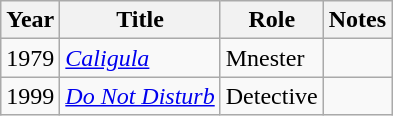<table class="wikitable">
<tr>
<th>Year</th>
<th>Title</th>
<th>Role</th>
<th>Notes</th>
</tr>
<tr>
<td>1979</td>
<td><em><a href='#'>Caligula</a></em></td>
<td>Mnester</td>
<td></td>
</tr>
<tr>
<td>1999</td>
<td><em><a href='#'>Do Not Disturb</a></em></td>
<td>Detective</td>
<td></td>
</tr>
</table>
